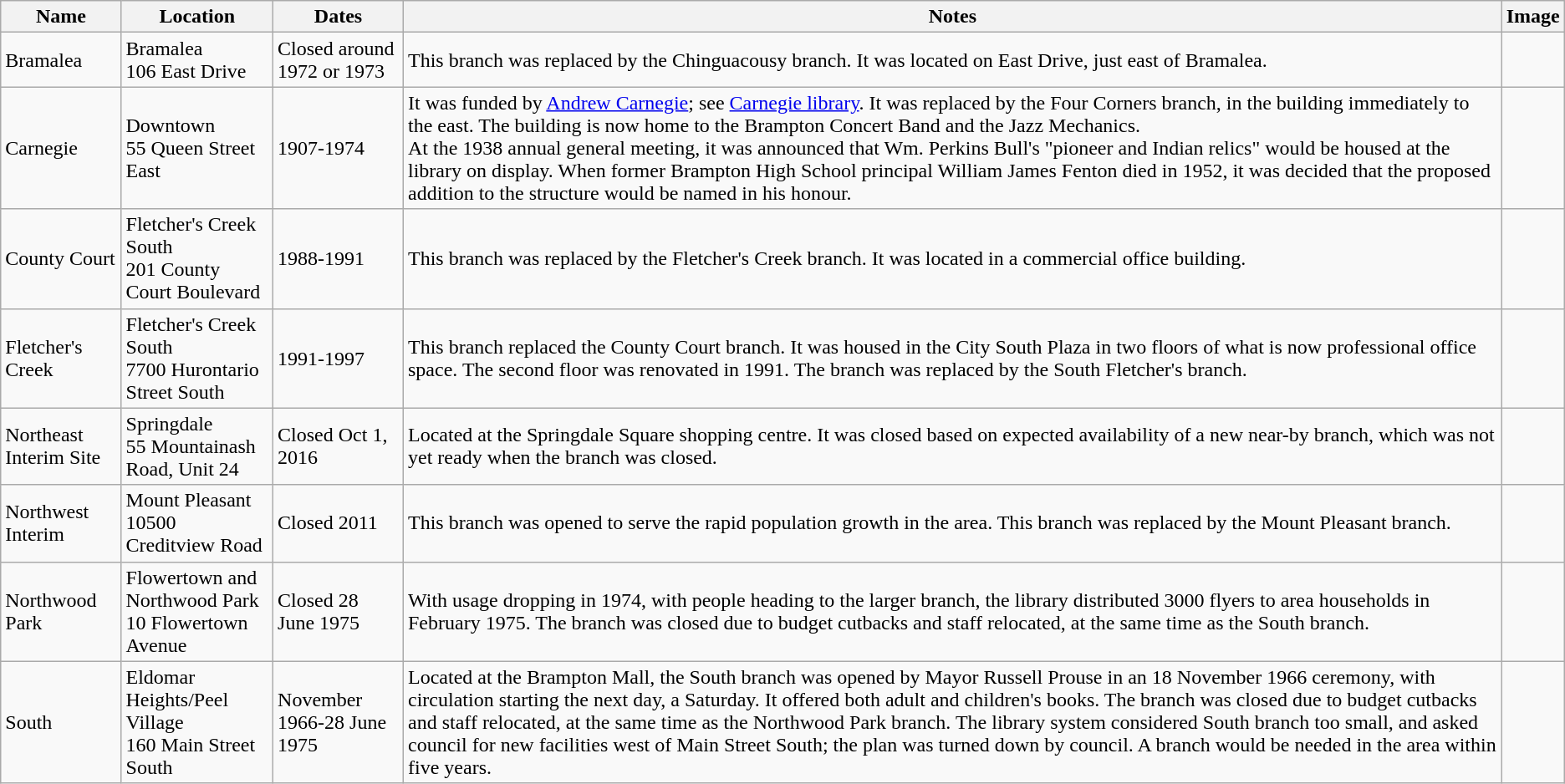<table class="wikitable sortable">
<tr>
<th>Name</th>
<th>Location</th>
<th>Dates</th>
<th class="unsortable">Notes</th>
<th class="unsortable">Image</th>
</tr>
<tr>
<td>Bramalea</td>
<td>Bramalea<br>106 East Drive</td>
<td>Closed around 1972 or 1973</td>
<td>This branch was replaced by the Chinguacousy branch. It was located on East Drive, just east of Bramalea.</td>
<td></td>
</tr>
<tr>
<td>Carnegie</td>
<td>Downtown<br>55 Queen Street East</td>
<td>1907-1974</td>
<td>It was funded by <a href='#'>Andrew Carnegie</a>; see <a href='#'>Carnegie library</a>. It was replaced by the Four Corners branch, in the building immediately to the east. The building is now home to the Brampton Concert Band and the Jazz Mechanics.<br>At the 1938 annual general meeting, it was announced that Wm. Perkins Bull's "pioneer and Indian relics" would be housed at the library on display. When former Brampton High School principal William James Fenton died in 1952, it was decided that the proposed addition to the structure would be named in his honour.</td>
<td></td>
</tr>
<tr>
<td>County Court</td>
<td>Fletcher's Creek South<br>201 County Court Boulevard</td>
<td>1988-1991</td>
<td>This branch was replaced by the Fletcher's Creek branch. It was located in a commercial office building.</td>
<td></td>
</tr>
<tr>
<td>Fletcher's Creek</td>
<td>Fletcher's Creek South<br>7700 Hurontario Street South</td>
<td>1991-1997</td>
<td>This branch replaced the County Court branch.  It was housed in the City South Plaza in two floors of what is now professional office space. The second floor was renovated in 1991. The branch was replaced by the South Fletcher's branch.</td>
<td></td>
</tr>
<tr>
<td>Northeast Interim Site</td>
<td>Springdale<br>55 Mountainash Road, Unit 24</td>
<td>Closed Oct 1, 2016</td>
<td>Located at the Springdale Square shopping centre.  It was closed based on expected availability of a new near-by branch, which was not yet ready when the branch was closed.</td>
<td></td>
</tr>
<tr>
<td>Northwest Interim</td>
<td>Mount Pleasant<br>10500 Creditview Road</td>
<td>Closed 2011</td>
<td>This branch was opened to serve the rapid population growth in the area.  This branch was replaced by the Mount Pleasant branch.</td>
<td></td>
</tr>
<tr>
<td>Northwood Park</td>
<td>Flowertown and Northwood Park<br>10 Flowertown Avenue</td>
<td>Closed 28 June 1975</td>
<td>With usage dropping in 1974, with people heading to the larger branch, the library distributed 3000 flyers to area households in February 1975. The branch was closed due to budget cutbacks and staff relocated, at the same time as the South branch.</td>
<td></td>
</tr>
<tr>
<td>South</td>
<td>Eldomar Heights/Peel Village<br>160 Main Street South</td>
<td>November 1966-28 June 1975</td>
<td>Located at the Brampton Mall, the South branch was opened by Mayor Russell Prouse in an 18 November 1966 ceremony, with circulation starting the next day, a Saturday. It offered both adult and children's books. The branch was closed due to budget cutbacks and staff relocated, at the same time as the Northwood Park branch. The library system considered South branch too small, and asked council for new facilities west of Main Street South; the plan was turned down by council. A branch would be needed in the area within five years.</td>
<td></td>
</tr>
</table>
